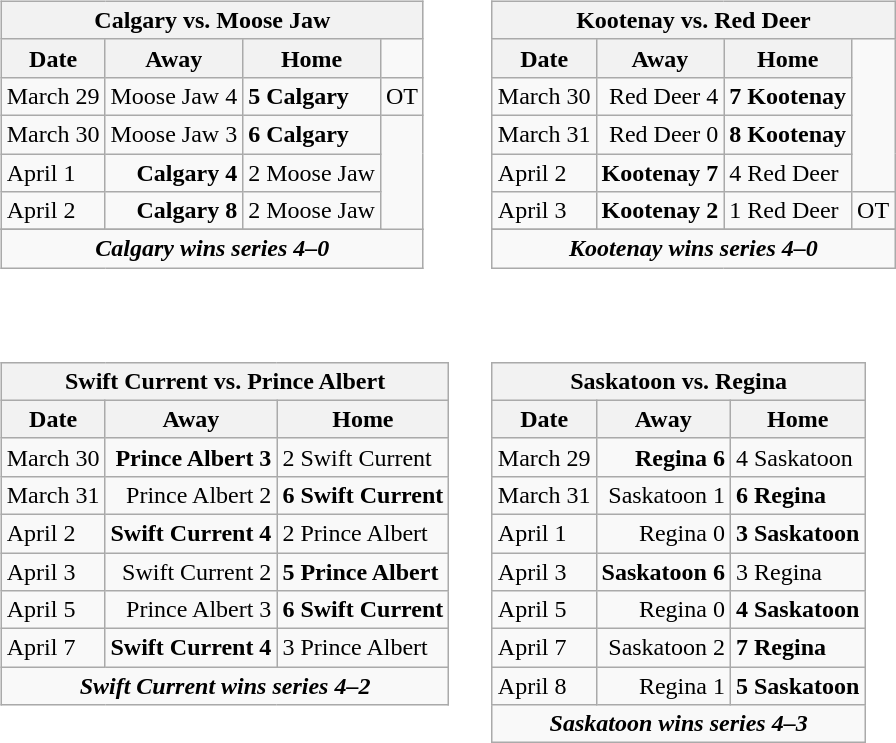<table cellspacing="10">
<tr>
<td valign="top"><br><table class="wikitable">
<tr>
<th bgcolor="#DDDDDD" colspan="4">Calgary vs. Moose Jaw</th>
</tr>
<tr>
<th>Date</th>
<th>Away</th>
<th>Home</th>
</tr>
<tr>
<td>March 29</td>
<td align="right">Moose Jaw 4</td>
<td><strong>5 Calgary</strong></td>
<td>OT</td>
</tr>
<tr>
<td>March 30</td>
<td align="right">Moose Jaw 3</td>
<td><strong>6 Calgary</strong></td>
</tr>
<tr>
<td>April 1</td>
<td align="right"><strong>Calgary 4</strong></td>
<td>2 Moose Jaw</td>
</tr>
<tr>
<td>April 2</td>
<td align="right"><strong>Calgary 8</strong></td>
<td>2 Moose Jaw</td>
</tr>
<tr>
</tr>
<tr align="center">
<td colspan="4"><strong><em>Calgary wins series 4–0</em></strong></td>
</tr>
</table>
</td>
<td valign="top"><br><table class="wikitable">
<tr>
<th bgcolor="#DDDDDD" colspan="4">Kootenay vs. Red Deer</th>
</tr>
<tr>
<th>Date</th>
<th>Away</th>
<th>Home</th>
</tr>
<tr>
<td>March 30</td>
<td align="right">Red Deer 4</td>
<td><strong>7 Kootenay</strong></td>
</tr>
<tr>
<td>March 31</td>
<td align="right">Red Deer 0</td>
<td><strong>8 Kootenay</strong></td>
</tr>
<tr>
<td>April 2</td>
<td align="right"><strong>Kootenay 7</strong></td>
<td>4 Red Deer</td>
</tr>
<tr>
<td>April 3</td>
<td align="right"><strong>Kootenay 2</strong></td>
<td>1 Red Deer</td>
<td>OT</td>
</tr>
<tr>
</tr>
<tr align="center">
<td colspan="4"><strong><em>Kootenay wins series 4–0</em></strong></td>
</tr>
</table>
</td>
</tr>
<tr>
<td valign="top"><br><table class="wikitable">
<tr>
<th bgcolor="#DDDDDD" colspan="4">Swift Current vs. Prince Albert</th>
</tr>
<tr>
<th>Date</th>
<th>Away</th>
<th>Home</th>
</tr>
<tr>
<td>March 30</td>
<td align="right"><strong>Prince Albert 3</strong></td>
<td>2 Swift Current</td>
</tr>
<tr>
<td>March 31</td>
<td align="right">Prince Albert 2</td>
<td><strong>6 Swift Current</strong></td>
</tr>
<tr>
<td>April 2</td>
<td align="right"><strong>Swift Current 4</strong></td>
<td>2 Prince Albert</td>
</tr>
<tr>
<td>April 3</td>
<td align="right">Swift Current 2</td>
<td><strong>5 Prince Albert</strong></td>
</tr>
<tr>
<td>April 5</td>
<td align="right">Prince Albert 3</td>
<td><strong>6 Swift Current</strong></td>
</tr>
<tr>
<td>April 7</td>
<td align="right"><strong>Swift Current 4</strong></td>
<td>3 Prince Albert</td>
</tr>
<tr align="center">
<td colspan="4"><strong><em>Swift Current wins series 4–2</em></strong></td>
</tr>
</table>
</td>
<td valign="top"><br><table class="wikitable">
<tr>
<th bgcolor="#DDDDDD" colspan="4">Saskatoon vs. Regina</th>
</tr>
<tr>
<th>Date</th>
<th>Away</th>
<th>Home</th>
</tr>
<tr>
<td>March 29</td>
<td align="right"><strong>Regina 6</strong></td>
<td>4 Saskatoon</td>
</tr>
<tr>
<td>March 31</td>
<td align="right">Saskatoon 1</td>
<td><strong>6 Regina</strong></td>
</tr>
<tr>
<td>April 1</td>
<td align="right">Regina 0</td>
<td><strong>3 Saskatoon</strong></td>
</tr>
<tr>
<td>April 3</td>
<td align="right"><strong>Saskatoon 6</strong></td>
<td>3 Regina</td>
</tr>
<tr>
<td>April 5</td>
<td align="right">Regina 0</td>
<td><strong>4 Saskatoon</strong></td>
</tr>
<tr>
<td>April 7</td>
<td align="right">Saskatoon 2</td>
<td><strong>7 Regina</strong></td>
</tr>
<tr>
<td>April 8</td>
<td align="right">Regina 1</td>
<td><strong>5 Saskatoon</strong></td>
</tr>
<tr align="center">
<td colspan="4"><strong><em>Saskatoon wins series 4–3</em></strong></td>
</tr>
</table>
</td>
</tr>
</table>
